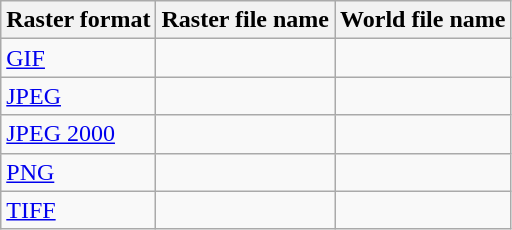<table class="wikitable">
<tr>
<th>Raster format</th>
<th>Raster file name</th>
<th>World file name</th>
</tr>
<tr>
<td><a href='#'>GIF</a></td>
<td></td>
<td></td>
</tr>
<tr>
<td><a href='#'>JPEG</a></td>
<td></td>
<td></td>
</tr>
<tr>
<td><a href='#'>JPEG 2000</a></td>
<td></td>
<td></td>
</tr>
<tr>
<td><a href='#'>PNG</a></td>
<td></td>
<td></td>
</tr>
<tr>
<td><a href='#'>TIFF</a></td>
<td></td>
<td></td>
</tr>
</table>
